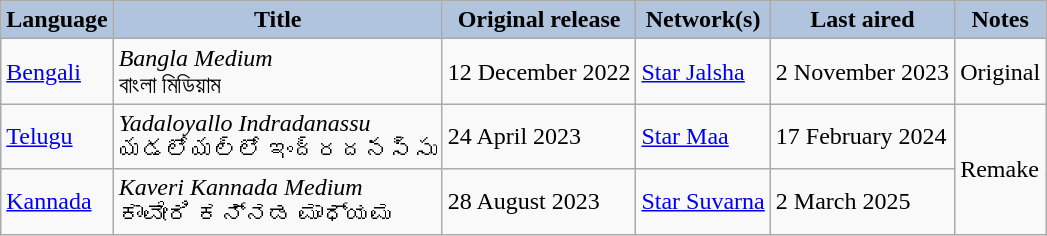<table class="wikitable" style="text-align:left;">
<tr>
<th style="background:LightSteelBlue;">Language</th>
<th style="background:LightSteelBlue;">Title</th>
<th style="background:LightSteelBlue;">Original release</th>
<th style="background:LightSteelBlue;">Network(s)</th>
<th style="background:LightSteelBlue;">Last aired</th>
<th style="background:LightSteelBlue;">Notes</th>
</tr>
<tr>
<td><a href='#'>Bengali</a></td>
<td><em>Bangla Medium</em> <br> বাংলা মিডিয়াম</td>
<td>12 December 2022</td>
<td><a href='#'>Star Jalsha</a></td>
<td>2 November 2023</td>
<td>Original</td>
</tr>
<tr>
<td><a href='#'>Telugu</a></td>
<td><em>Yadaloyallo Indradanassu</em> <br> యడలోయల్లో ఇంద్రదనస్సు</td>
<td>24 April 2023</td>
<td><a href='#'>Star Maa</a></td>
<td>17 February 2024</td>
<td rowspan="2">Remake</td>
</tr>
<tr>
<td><a href='#'>Kannada</a></td>
<td><em>Kaveri Kannada Medium</em> <br> ಕಾವೇರಿ ಕನ್ನಡ ಮಾಧ್ಯಮ</td>
<td>28 August 2023</td>
<td><a href='#'>Star Suvarna</a></td>
<td>2 March 2025</td>
</tr>
</table>
